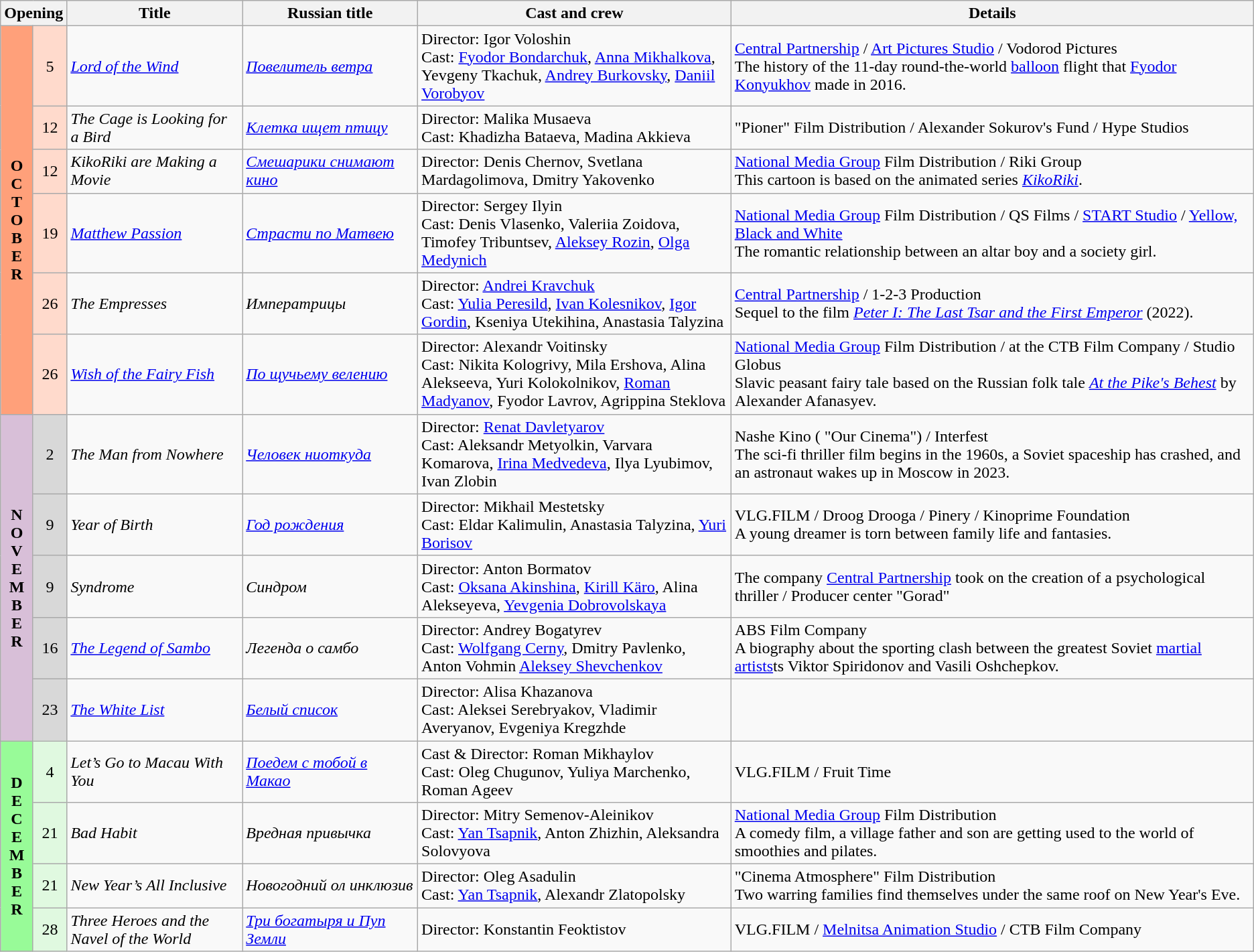<table class="wikitable">
<tr>
<th colspan="2">Opening</th>
<th style="width:14%;">Title</th>
<th style="width:14%;">Russian title</th>
<th style="width:25%;">Cast and crew</th>
<th>Details</th>
</tr>
<tr>
<th rowspan="6" align="center" style="background:#ffa07a; textcolor:#000;">O<br>C<br>T<br>O<br>B<br>E<br>R</th>
<td align="center" style="background:#ffdacc;">5</td>
<td><em><a href='#'>Lord of the Wind</a></em></td>
<td><em><a href='#'>Повелитель ветра</a></em></td>
<td>Director: Igor Voloshin <br> Cast: <a href='#'>Fyodor Bondarchuk</a>, <a href='#'>Anna Mikhalkova</a>, Yevgeny Tkachuk, <a href='#'>Andrey Burkovsky</a>, <a href='#'>Daniil Vorobyov</a></td>
<td><a href='#'>Central Partnership</a> / <a href='#'>Art Pictures Studio</a> / Vodorod Pictures <br> The history of the 11-day round-the-world <a href='#'>balloon</a> flight that <a href='#'>Fyodor Konyukhov</a> made in 2016.</td>
</tr>
<tr>
<td align="center" style="background:#ffdacc;">12</td>
<td><em>The Cage is Looking for a Bird</em></td>
<td><em><a href='#'>Клетка ищет птицу</a></em></td>
<td>Director: Malika Musaeva <br> Cast: Khadizha Bataeva, Madina Akkieva</td>
<td>"Pioner" Film Distribution / Alexander Sokurov's Fund / Hype Studios</td>
</tr>
<tr>
<td align="center" style="background:#ffdacc;">12</td>
<td><em>KikoRiki are Making a Movie</em></td>
<td><em><a href='#'>Смешарики снимают кино</a></em></td>
<td>Director: Denis Chernov, Svetlana Mardagolimova, Dmitry Yakovenko</td>
<td><a href='#'>National Media Group</a> Film Distribution / Riki Group <br> This cartoon is based on the animated series <em><a href='#'>KikoRiki</a></em>.</td>
</tr>
<tr>
<td align="center" style="background:#ffdacc;">19</td>
<td><em><a href='#'>Matthew Passion</a></em></td>
<td><em><a href='#'>Страсти по Матвею</a></em></td>
<td>Director: Sergey Ilyin <br> Cast: Denis Vlasenko, Valeriia Zoidova, Timofey Tribuntsev, <a href='#'>Aleksey Rozin</a>, <a href='#'>Olga Medynich</a></td>
<td><a href='#'>National Media Group</a> Film Distribution / QS Films / <a href='#'>START Studio</a> / <a href='#'>Yellow, Black and White</a> <br> The romantic relationship between an altar boy and a society girl.</td>
</tr>
<tr>
<td align="center" style="background:#ffdacc;">26</td>
<td><em>The Empresses</em></td>
<td><em>Императрицы</em></td>
<td>Director: <a href='#'>Andrei Kravchuk</a> <br> Cast: <a href='#'>Yulia Peresild</a>, <a href='#'>Ivan Kolesnikov</a>, <a href='#'>Igor Gordin</a>, Kseniya Utekihina, Anastasia Talyzina</td>
<td><a href='#'>Central Partnership</a> / 1-2-3 Production <br> Sequel to the film <em><a href='#'>Peter I: The Last Tsar and the First Emperor</a></em> (2022).</td>
</tr>
<tr>
<td align="center" style="background:#ffdacc;">26</td>
<td><em><a href='#'>Wish of the Fairy Fish</a></em></td>
<td><em><a href='#'>По щучьему велению</a></em></td>
<td>Director: Alexandr Voitinsky <br> Cast: Nikita Kologrivy, Mila Ershova, Alina Alekseeva, Yuri Kolokolnikov, <a href='#'>Roman Madyanov</a>, Fyodor Lavrov, Agrippina Steklova</td>
<td><a href='#'>National Media Group</a> Film Distribution /  at the CTB Film Company / Studio Globus <br> Slavic peasant fairy tale based on the Russian folk tale <em><a href='#'>At the Pike's Behest</a></em> by Alexander Afanasyev.</td>
</tr>
<tr>
<th rowspan="5" align="center" style="background:thistle; textcolor:#000;">N<br>O<br>V<br>E<br>M<br>B<br>E<br>R</th>
<td align="center" style="background:#d8d8d8;">2</td>
<td><em>The Man from Nowhere</em></td>
<td><em><a href='#'>Человек ниоткуда</a></em></td>
<td>Director: <a href='#'>Renat Davletyarov</a> <br> Cast: Aleksandr Metyolkin, Varvara Komarova, <a href='#'>Irina Medvedeva</a>, Ilya Lyubimov, Ivan Zlobin</td>
<td>Nashe Kino ( "Our Cinema") / Interfest <br> The sci-fi thriller film begins in the 1960s, a Soviet spaceship has crashed, and an astronaut wakes up in Moscow in 2023.</td>
</tr>
<tr>
<td align="center" style="background:#d8d8d8;">9</td>
<td><em>Year of Birth</em></td>
<td><em><a href='#'>Год рождения</a></em></td>
<td>Director: Mikhail Mestetsky <br> Cast: Eldar Kalimulin, Anastasia Talyzina, <a href='#'>Yuri Borisov</a></td>
<td>VLG.FILM / Droog Drooga / Pinery / Kinoprime Foundation <br> A young dreamer is torn between family life and fantasies.</td>
</tr>
<tr>
<td align="center" style="background:#d8d8d8;">9</td>
<td><em>Syndrome</em></td>
<td><em>Синдром</em></td>
<td>Director: Anton Bormatov <br> Cast: <a href='#'>Oksana Akinshina</a>, <a href='#'>Kirill Käro</a>, Alina Alekseyeva, <a href='#'>Yevgenia Dobrovolskaya</a></td>
<td>The company <a href='#'>Central Partnership</a> took on the creation of a psychological thriller / Producer center "Gorad"</td>
</tr>
<tr>
<td align="center" style="background:#d8d8d8;">16</td>
<td><em><a href='#'>The Legend of Sambo</a></em></td>
<td><em>Легенда о самбо</em></td>
<td>Director: Andrey Bogatyrev <br> Cast: <a href='#'>Wolfgang Cerny</a>, Dmitry Pavlenko, Anton Vohmin <a href='#'>Aleksey Shevchenkov</a></td>
<td>ABS Film Company <br> A biography about the sporting clash between the greatest Soviet <a href='#'>martial artists</a>ts Viktor Spiridonov and Vasili Oshchepkov.</td>
</tr>
<tr>
<td align="center" style="background:#d8d8d8;">23</td>
<td><em><a href='#'>The White List</a></em></td>
<td><em><a href='#'>Белый список</a></em></td>
<td>Director: Alisa Khazanova <br> Cast: Aleksei Serebryakov, Vladimir Averyanov, Evgeniya Kregzhde</td>
<td></td>
</tr>
<tr>
<th rowspan="4" align="center" style="background:#98fb98; textcolor:#000;">D<br>E<br>C<br>E<br>M<br>B<br>E<br>R</th>
<td align="center" style="background:#e0f9e0;">4</td>
<td><em>Let’s Go to Macau With You</em></td>
<td><em><a href='#'>Поедем с тобой в Макао</a></em></td>
<td>Cast & Director: Roman Mikhaylov <br> Cast: Oleg Chugunov, Yuliya Marchenko, Roman Ageev</td>
<td>VLG.FILM / Fruit Time</td>
</tr>
<tr>
<td align="center" style="background:#e0f9e0;">21</td>
<td><em>Bad Habit</em></td>
<td><em>Вредная привычка</em></td>
<td>Director: Mitry Semenov-Aleinikov <br> Cast: <a href='#'>Yan Tsapnik</a>, Anton Zhizhin, Aleksandra Solovyova</td>
<td><a href='#'>National Media Group</a> Film Distribution <br> A comedy film, a village father and son are getting used to the world of smoothies and pilates.</td>
</tr>
<tr>
<td align="center" style="background:#e0f9e0;">21</td>
<td><em>New Year’s All Inclusive</em></td>
<td><em>Новогодний ол инклюзив</em></td>
<td>Director: Oleg Asadulin <br> Cast: <a href='#'>Yan Tsapnik</a>, Alexandr Zlatopolsky</td>
<td>"Cinema Atmosphere" Film Distribution <br> Two warring families find themselves under the same roof on New Year's Eve.</td>
</tr>
<tr>
<td align="center" style="background:#e0f9e0;">28</td>
<td><em>Three Heroes and the Navel of the World</em></td>
<td><em><a href='#'>Три богатыря и Пуп Земли</a></em></td>
<td>Director: Konstantin Feoktistov</td>
<td>VLG.FILM / <a href='#'>Melnitsa Animation Studio</a> / CTB Film Company</td>
</tr>
</table>
